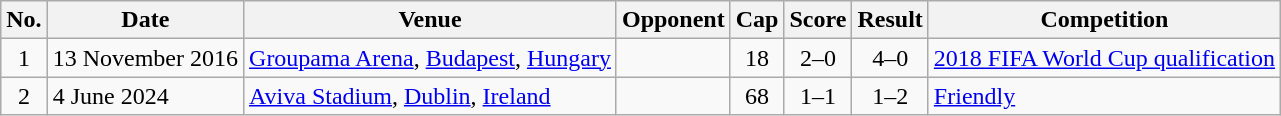<table class="wikitable sortable">
<tr>
<th scope="col">No.</th>
<th scope="col">Date</th>
<th scope="col">Venue</th>
<th scope="col">Opponent</th>
<th>Cap</th>
<th scope="col">Score</th>
<th scope="col">Result</th>
<th scope="col">Competition</th>
</tr>
<tr>
<td align="center">1</td>
<td>13 November 2016</td>
<td><a href='#'>Groupama Arena</a>, <a href='#'>Budapest</a>, <a href='#'>Hungary</a></td>
<td></td>
<td align="center">18</td>
<td align="center">2–0</td>
<td align="center">4–0</td>
<td><a href='#'>2018 FIFA World Cup qualification</a></td>
</tr>
<tr>
<td align="center">2</td>
<td>4 June 2024</td>
<td><a href='#'>Aviva Stadium</a>, <a href='#'>Dublin</a>, <a href='#'>Ireland</a></td>
<td></td>
<td align="center">68</td>
<td align="center">1–1</td>
<td align="center">1–2</td>
<td><a href='#'>Friendly</a></td>
</tr>
</table>
